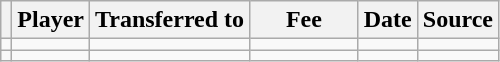<table class="wikitable plainrowheaders sortable">
<tr>
<th></th>
<th scope="col">Player</th>
<th>Transferred to</th>
<th style="width: 65px;">Fee</th>
<th scope="col">Date</th>
<th scope="col">Source</th>
</tr>
<tr>
<td align="center"></td>
<td></td>
<td></td>
<td></td>
<td></td>
<td></td>
</tr>
<tr>
<td align="center"></td>
<td></td>
<td></td>
<td></td>
<td></td>
<td></td>
</tr>
</table>
